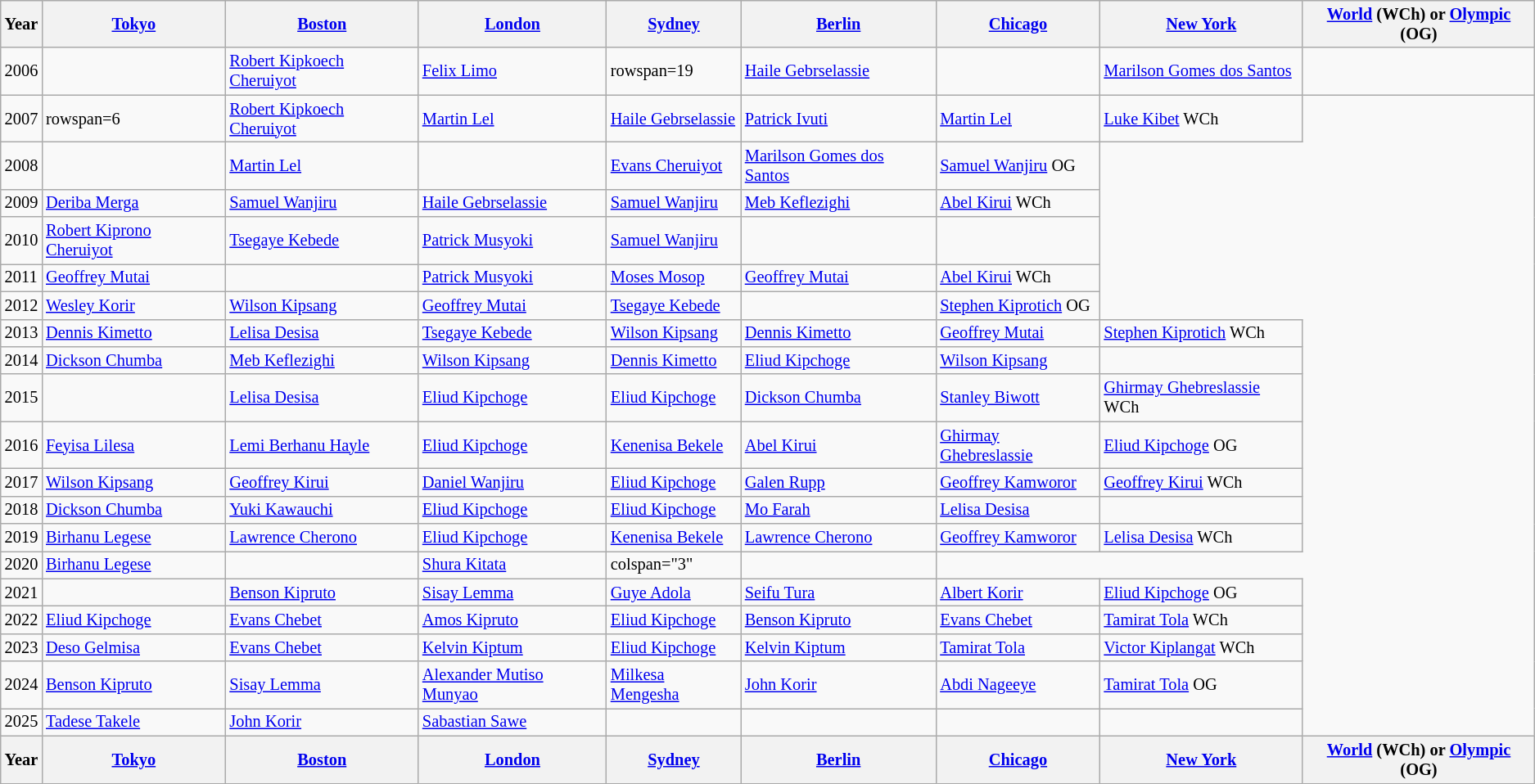<table class="wikitable"  style="font-size: 85%">
<tr>
<th>Year</th>
<th><a href='#'>Tokyo</a></th>
<th><a href='#'>Boston</a></th>
<th><a href='#'>London</a></th>
<th><a href='#'>Sydney</a></th>
<th><a href='#'>Berlin</a></th>
<th><a href='#'>Chicago</a></th>
<th><a href='#'>New York</a></th>
<th><a href='#'>World</a> (WCh) or <a href='#'>Olympic</a> (OG)</th>
</tr>
<tr>
<td>2006</td>
<td></td>
<td> <a href='#'>Robert Kipkoech Cheruiyot</a> </td>
<td> <a href='#'>Felix Limo</a></td>
<td>rowspan=19 </td>
<td> <a href='#'>Haile Gebrselassie</a> </td>
<td> </td>
<td> <a href='#'>Marilson Gomes dos Santos</a> </td>
<td></td>
</tr>
<tr>
<td>2007</td>
<td>rowspan=6 </td>
<td> <a href='#'>Robert Kipkoech Cheruiyot</a> </td>
<td> <a href='#'>Martin Lel</a> </td>
<td> <a href='#'>Haile Gebrselassie</a> </td>
<td> <a href='#'>Patrick Ivuti</a></td>
<td> <a href='#'>Martin Lel</a> </td>
<td> <a href='#'>Luke Kibet</a>  WCh</td>
</tr>
<tr>
<td>2008</td>
<td> </td>
<td> <a href='#'>Martin Lel</a> </td>
<td> </td>
<td> <a href='#'>Evans Cheruiyot</a></td>
<td> <a href='#'>Marilson Gomes dos Santos</a> </td>
<td> <a href='#'>Samuel Wanjiru</a>  OG </td>
</tr>
<tr>
<td>2009</td>
<td> <a href='#'>Deriba Merga</a></td>
<td> <a href='#'>Samuel Wanjiru</a> </td>
<td> <a href='#'>Haile Gebrselassie</a> </td>
<td> <a href='#'>Samuel Wanjiru</a> </td>
<td> <a href='#'>Meb Keflezighi</a> </td>
<td> <a href='#'>Abel Kirui</a>  WCh </td>
</tr>
<tr>
<td>2010</td>
<td> <a href='#'>Robert Kiprono Cheruiyot</a></td>
<td> <a href='#'>Tsegaye Kebede</a> </td>
<td> <a href='#'>Patrick Musyoki</a> </td>
<td> <a href='#'>Samuel Wanjiru</a> </td>
<td></td>
<td></td>
</tr>
<tr>
<td>2011</td>
<td> <a href='#'>Geoffrey Mutai</a> </td>
<td></td>
<td> <a href='#'>Patrick Musyoki</a> </td>
<td> <a href='#'>Moses Mosop</a></td>
<td> <a href='#'>Geoffrey Mutai</a> </td>
<td> <a href='#'>Abel Kirui</a>  WCh </td>
</tr>
<tr>
<td>2012</td>
<td> <a href='#'>Wesley Korir</a></td>
<td> <a href='#'>Wilson Kipsang</a> </td>
<td> <a href='#'>Geoffrey Mutai</a> </td>
<td> <a href='#'>Tsegaye Kebede</a> </td>
<td></td>
<td> <a href='#'>Stephen Kiprotich</a>  OG </td>
</tr>
<tr>
<td>2013</td>
<td> <a href='#'>Dennis Kimetto</a> </td>
<td> <a href='#'>Lelisa Desisa</a> </td>
<td> <a href='#'>Tsegaye Kebede</a> </td>
<td> <a href='#'>Wilson Kipsang</a> </td>
<td> <a href='#'>Dennis Kimetto</a> </td>
<td> <a href='#'>Geoffrey Mutai</a> </td>
<td> <a href='#'>Stephen Kiprotich</a>  WCh </td>
</tr>
<tr>
<td>2014</td>
<td> <a href='#'>Dickson Chumba</a> </td>
<td> <a href='#'>Meb Keflezighi</a> </td>
<td> <a href='#'>Wilson Kipsang</a> </td>
<td> <a href='#'>Dennis Kimetto</a> </td>
<td> <a href='#'>Eliud Kipchoge</a> </td>
<td> <a href='#'>Wilson Kipsang</a> </td>
<td></td>
</tr>
<tr>
<td>2015</td>
<td></td>
<td> <a href='#'>Lelisa Desisa</a> </td>
<td> <a href='#'>Eliud Kipchoge</a> </td>
<td> <a href='#'>Eliud Kipchoge</a> </td>
<td> <a href='#'>Dickson Chumba</a> </td>
<td> <a href='#'>Stanley Biwott</a></td>
<td> <a href='#'>Ghirmay Ghebreslassie</a>  WCh</td>
</tr>
<tr>
<td>2016</td>
<td> <a href='#'>Feyisa Lilesa</a></td>
<td> <a href='#'>Lemi Berhanu Hayle</a></td>
<td> <a href='#'>Eliud Kipchoge</a> </td>
<td> <a href='#'>Kenenisa Bekele</a> </td>
<td> <a href='#'>Abel Kirui</a></td>
<td> <a href='#'>Ghirmay Ghebreslassie</a></td>
<td> <a href='#'>Eliud Kipchoge</a>  OG </td>
</tr>
<tr>
<td>2017</td>
<td> <a href='#'>Wilson Kipsang</a> </td>
<td> <a href='#'>Geoffrey Kirui</a> </td>
<td> <a href='#'>Daniel Wanjiru</a></td>
<td> <a href='#'>Eliud Kipchoge</a> </td>
<td> <a href='#'>Galen Rupp</a></td>
<td> <a href='#'>Geoffrey Kamworor</a> </td>
<td> <a href='#'>Geoffrey Kirui</a>  WCh </td>
</tr>
<tr>
<td>2018</td>
<td> <a href='#'>Dickson Chumba</a> </td>
<td> <a href='#'>Yuki Kawauchi</a></td>
<td> <a href='#'>Eliud Kipchoge</a> </td>
<td> <a href='#'>Eliud Kipchoge</a> </td>
<td> <a href='#'>Mo Farah</a></td>
<td> <a href='#'>Lelisa Desisa</a> </td>
<td></td>
</tr>
<tr>
<td>2019</td>
<td> <a href='#'>Birhanu Legese</a> </td>
<td> <a href='#'>Lawrence Cherono</a> </td>
<td> <a href='#'>Eliud Kipchoge</a> </td>
<td> <a href='#'>Kenenisa Bekele</a> </td>
<td> <a href='#'>Lawrence Cherono</a> </td>
<td> <a href='#'>Geoffrey Kamworor</a> </td>
<td> <a href='#'>Lelisa Desisa</a>  WCh </td>
</tr>
<tr>
<td>2020</td>
<td> <a href='#'>Birhanu Legese</a> </td>
<td></td>
<td> <a href='#'>Shura Kitata</a></td>
<td>colspan="3" </td>
<td></td>
</tr>
<tr>
<td>2021</td>
<td></td>
<td> <a href='#'>Benson Kipruto</a> </td>
<td> <a href='#'>Sisay Lemma</a> </td>
<td> <a href='#'>Guye Adola</a></td>
<td> <a href='#'>Seifu Tura</a></td>
<td> <a href='#'>Albert Korir</a></td>
<td> <a href='#'>Eliud Kipchoge</a>  OG </td>
</tr>
<tr>
<td>2022</td>
<td> <a href='#'>Eliud Kipchoge</a> </td>
<td> <a href='#'>Evans Chebet</a> </td>
<td> <a href='#'>Amos Kipruto</a></td>
<td> <a href='#'>Eliud Kipchoge</a> </td>
<td> <a href='#'>Benson Kipruto</a> </td>
<td> <a href='#'>Evans Chebet</a> </td>
<td> <a href='#'>Tamirat Tola</a>  WCh </td>
</tr>
<tr>
<td>2023</td>
<td> <a href='#'>Deso Gelmisa</a></td>
<td> <a href='#'>Evans Chebet</a> </td>
<td> <a href='#'>Kelvin Kiptum</a> </td>
<td> <a href='#'>Eliud Kipchoge</a> </td>
<td> <a href='#'>Kelvin Kiptum</a> </td>
<td> <a href='#'>Tamirat Tola</a> </td>
<td> <a href='#'>Victor Kiplangat</a>  WCh</td>
</tr>
<tr>
<td>2024</td>
<td> <a href='#'>Benson Kipruto</a> </td>
<td> <a href='#'>Sisay Lemma</a> </td>
<td> <a href='#'>Alexander Mutiso Munyao</a></td>
<td> <a href='#'>Milkesa Mengesha</a></td>
<td> <a href='#'>John Korir</a> </td>
<td> <a href='#'>Abdi Nageeye</a></td>
<td> <a href='#'>Tamirat Tola</a>  OG </td>
</tr>
<tr>
<td>2025</td>
<td> <a href='#'>Tadese Takele</a></td>
<td> <a href='#'>John Korir</a> </td>
<td> <a href='#'>Sabastian Sawe</a></td>
<td></td>
<td></td>
<td></td>
<td></td>
</tr>
<tr>
<th>Year</th>
<th><a href='#'>Tokyo</a></th>
<th><a href='#'>Boston</a></th>
<th><a href='#'>London</a></th>
<th><a href='#'>Sydney</a></th>
<th><a href='#'>Berlin</a></th>
<th><a href='#'>Chicago</a></th>
<th><a href='#'>New York</a></th>
<th><a href='#'>World</a> (WCh) or <a href='#'>Olympic</a> (OG)</th>
</tr>
</table>
